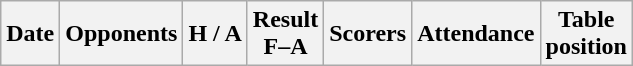<table class="wikitable" style="text-align:center">
<tr>
<th>Date</th>
<th>Opponents</th>
<th>H / A</th>
<th>Result<br>F–A</th>
<th>Scorers</th>
<th>Attendance</th>
<th>Table<br>position</th>
</tr>
</table>
